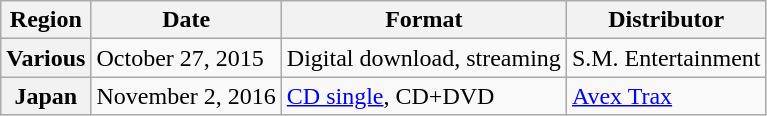<table class="wikitable plainrowheaders">
<tr>
<th>Region</th>
<th>Date</th>
<th>Format</th>
<th>Distributor</th>
</tr>
<tr>
<th scope="row">Various</th>
<td>October 27, 2015</td>
<td>Digital download, streaming</td>
<td>S.M. Entertainment</td>
</tr>
<tr>
<th scope="row">Japan</th>
<td>November 2, 2016</td>
<td><a href='#'>CD single</a>, CD+DVD</td>
<td><a href='#'>Avex Trax</a></td>
</tr>
</table>
